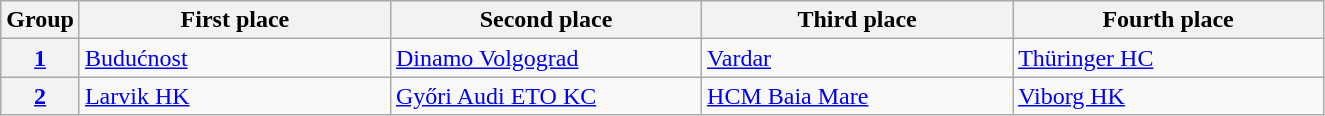<table class=wikitable>
<tr>
<th>Group</th>
<th width=200>First place</th>
<th width=200>Second place</th>
<th width=200>Third place</th>
<th width=200>Fourth place</th>
</tr>
<tr>
<th><a href='#'>1</a></th>
<td> <a href='#'>Budućnost</a></td>
<td> <a href='#'>Dinamo Volgograd</a></td>
<td> <a href='#'>Vardar</a></td>
<td> <a href='#'>Thüringer HC</a></td>
</tr>
<tr>
<th><a href='#'>2</a></th>
<td> <a href='#'>Larvik HK</a></td>
<td> <a href='#'>Győri Audi ETO KC</a></td>
<td> <a href='#'>HCM Baia Mare</a></td>
<td> <a href='#'>Viborg HK</a></td>
</tr>
</table>
